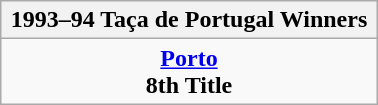<table class="wikitable" style="text-align: center; margin: 0 auto; width: 20%">
<tr>
<th>1993–94 Taça de Portugal Winners</th>
</tr>
<tr>
<td><strong><a href='#'>Porto</a></strong><br><strong>8th Title</strong></td>
</tr>
</table>
